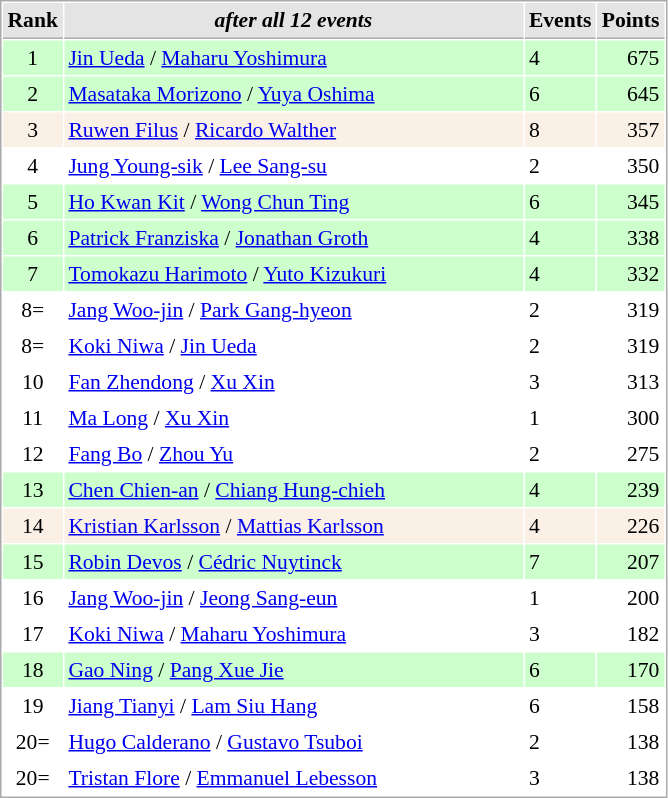<table cellspacing="1" cellpadding="3" style="border:1px solid #aaa; font-size:90%;">
<tr style="background:#e4e4e4;">
<th style="border-bottom:1px solid #aaa; width:10px;">Rank</th>
<th style="border-bottom:1px solid #aaa; width:300px; white-space:nowrap;"><em>after all 12 events</em></th>
<th style="border-bottom:1px solid #aaa; width:20px;">Events</th>
<th style="border-bottom:1px solid #aaa; width:20px;">Points</th>
</tr>
<tr bgcolor="#ccffcc">
<td style="text-align:center;">1</td>
<td> <a href='#'>Jin Ueda</a> /  <a href='#'>Maharu Yoshimura</a></td>
<td>4</td>
<td align="right">675</td>
</tr>
<tr bgcolor="#ccffcc">
<td style="text-align:center;">2</td>
<td> <a href='#'>Masataka Morizono</a> /  <a href='#'>Yuya Oshima</a></td>
<td>6</td>
<td align="right">645</td>
</tr>
<tr bgcolor="#faf0e6">
<td style="text-align:center;">3</td>
<td> <a href='#'>Ruwen Filus</a> /  <a href='#'>Ricardo Walther</a></td>
<td>8</td>
<td align="right">357</td>
</tr>
<tr bgcolor="#ffffff">
<td style="text-align:center;">4</td>
<td> <a href='#'>Jung Young-sik</a> /  <a href='#'>Lee Sang-su</a></td>
<td>2</td>
<td align="right">350</td>
</tr>
<tr bgcolor="#ccffcc">
<td style="text-align:center;">5</td>
<td> <a href='#'>Ho Kwan Kit</a> /  <a href='#'>Wong Chun Ting</a></td>
<td>6</td>
<td align="right">345</td>
</tr>
<tr bgcolor="#ccffcc">
<td style="text-align:center;">6</td>
<td> <a href='#'>Patrick Franziska</a> /  <a href='#'>Jonathan Groth</a></td>
<td>4</td>
<td align="right">338</td>
</tr>
<tr bgcolor="#ccffcc">
<td style="text-align:center;">7</td>
<td> <a href='#'>Tomokazu Harimoto</a> /  <a href='#'>Yuto Kizukuri</a></td>
<td>4</td>
<td align="right">332</td>
</tr>
<tr bgcolor="#ffffff">
<td style="text-align:center;">8=</td>
<td> <a href='#'>Jang Woo-jin</a> /  <a href='#'>Park Gang-hyeon</a></td>
<td>2</td>
<td align="right">319</td>
</tr>
<tr bgcolor="#ffffff">
<td style="text-align:center;">8=</td>
<td> <a href='#'>Koki Niwa</a> /  <a href='#'>Jin Ueda</a></td>
<td>2</td>
<td align="right">319</td>
</tr>
<tr bgcolor="#ffffff">
<td style="text-align:center;">10</td>
<td> <a href='#'>Fan Zhendong</a> /  <a href='#'>Xu Xin</a></td>
<td>3</td>
<td align="right">313</td>
</tr>
<tr bgcolor="#ffffff">
<td style="text-align:center;">11</td>
<td> <a href='#'>Ma Long</a> /  <a href='#'>Xu Xin</a></td>
<td>1</td>
<td align="right">300</td>
</tr>
<tr bgcolor="#ffffff">
<td style="text-align:center;">12</td>
<td> <a href='#'>Fang Bo</a> /  <a href='#'>Zhou Yu</a></td>
<td>2</td>
<td align="right">275</td>
</tr>
<tr bgcolor="#ccffcc">
<td style="text-align:center;">13</td>
<td> <a href='#'>Chen Chien-an</a> /  <a href='#'>Chiang Hung-chieh</a></td>
<td>4</td>
<td align="right">239</td>
</tr>
<tr bgcolor="#faf0e6">
<td style="text-align:center;">14</td>
<td> <a href='#'>Kristian Karlsson</a> /  <a href='#'>Mattias Karlsson</a></td>
<td>4</td>
<td align="right">226</td>
</tr>
<tr bgcolor="#ccffcc">
<td style="text-align:center;">15</td>
<td> <a href='#'>Robin Devos</a> /  <a href='#'>Cédric Nuytinck</a></td>
<td>7</td>
<td align="right">207</td>
</tr>
<tr bgcolor="#ffffff">
<td style="text-align:center;">16</td>
<td> <a href='#'>Jang Woo-jin</a> /  <a href='#'>Jeong Sang-eun</a></td>
<td>1</td>
<td align="right">200</td>
</tr>
<tr bgcolor="#ffffff">
<td style="text-align:center;">17</td>
<td> <a href='#'>Koki Niwa</a> /  <a href='#'>Maharu Yoshimura</a></td>
<td>3</td>
<td align="right">182</td>
</tr>
<tr bgcolor="#ccffcc">
<td style="text-align:center;">18</td>
<td> <a href='#'>Gao Ning</a> /  <a href='#'>Pang Xue Jie</a></td>
<td>6</td>
<td align="right">170</td>
</tr>
<tr bgcolor="#ffffff">
<td style="text-align:center;">19</td>
<td> <a href='#'>Jiang Tianyi</a> /  <a href='#'>Lam Siu Hang</a></td>
<td>6</td>
<td align="right">158</td>
</tr>
<tr bgcolor="#ffffff">
<td style="text-align:center;">20=</td>
<td> <a href='#'>Hugo Calderano</a> /  <a href='#'>Gustavo Tsuboi</a></td>
<td>2</td>
<td align="right">138</td>
</tr>
<tr bgcolor="#ffffff">
<td style="text-align:center;">20=</td>
<td> <a href='#'>Tristan Flore</a> /  <a href='#'>Emmanuel Lebesson</a></td>
<td>3</td>
<td align="right">138</td>
</tr>
</table>
